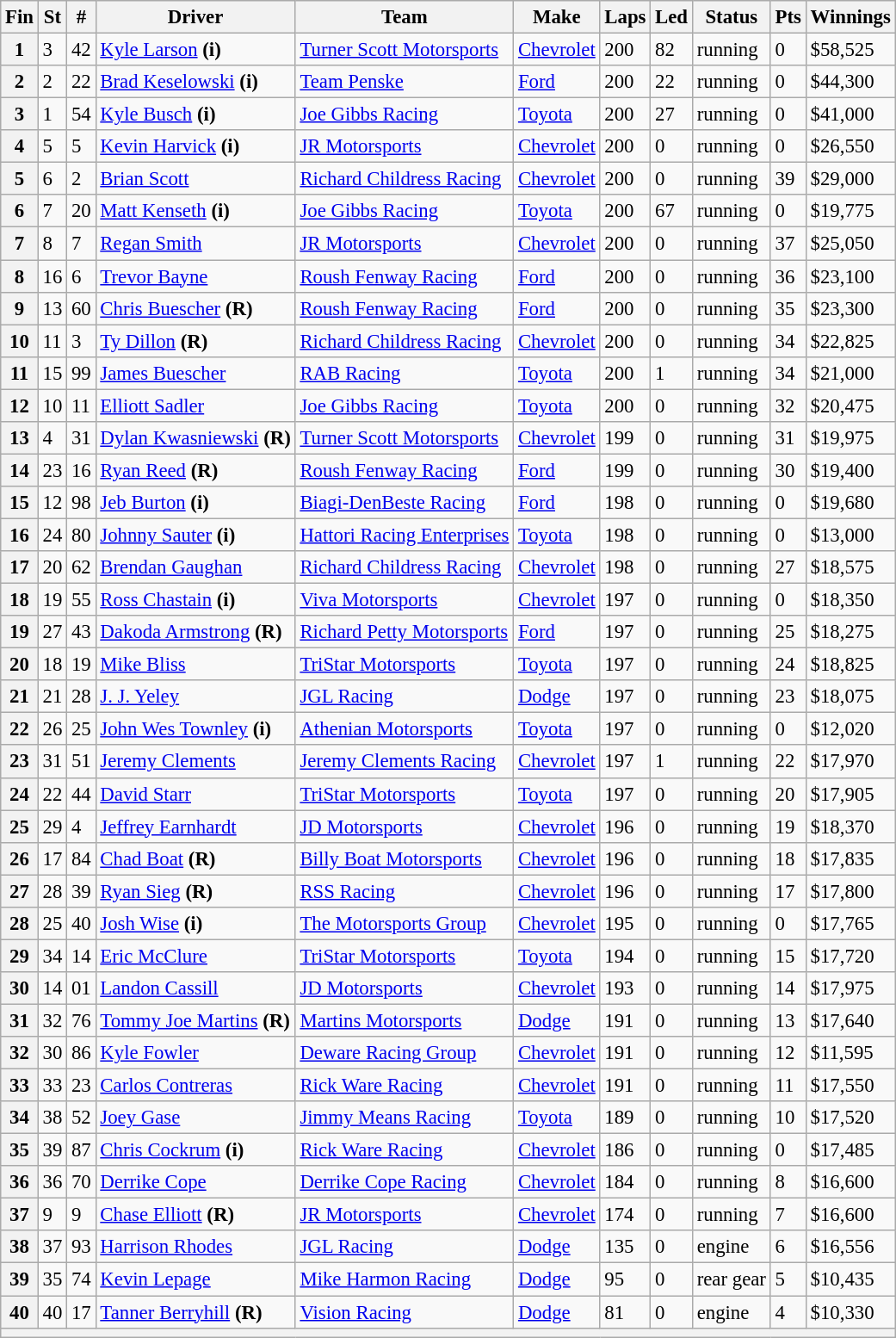<table class="wikitable" style="font-size:95%">
<tr>
<th>Fin</th>
<th>St</th>
<th>#</th>
<th>Driver</th>
<th>Team</th>
<th>Make</th>
<th>Laps</th>
<th>Led</th>
<th>Status</th>
<th>Pts</th>
<th>Winnings</th>
</tr>
<tr>
<th>1</th>
<td>3</td>
<td>42</td>
<td><a href='#'>Kyle Larson</a> <strong>(i)</strong></td>
<td><a href='#'>Turner Scott Motorsports</a></td>
<td><a href='#'>Chevrolet</a></td>
<td>200</td>
<td>82</td>
<td>running</td>
<td>0</td>
<td>$58,525</td>
</tr>
<tr>
<th>2</th>
<td>2</td>
<td>22</td>
<td><a href='#'>Brad Keselowski</a> <strong>(i)</strong></td>
<td><a href='#'>Team Penske</a></td>
<td><a href='#'>Ford</a></td>
<td>200</td>
<td>22</td>
<td>running</td>
<td>0</td>
<td>$44,300</td>
</tr>
<tr>
<th>3</th>
<td>1</td>
<td>54</td>
<td><a href='#'>Kyle Busch</a> <strong>(i)</strong></td>
<td><a href='#'>Joe Gibbs Racing</a></td>
<td><a href='#'>Toyota</a></td>
<td>200</td>
<td>27</td>
<td>running</td>
<td>0</td>
<td>$41,000</td>
</tr>
<tr>
<th>4</th>
<td>5</td>
<td>5</td>
<td><a href='#'>Kevin Harvick</a> <strong>(i)</strong></td>
<td><a href='#'>JR Motorsports</a></td>
<td><a href='#'>Chevrolet</a></td>
<td>200</td>
<td>0</td>
<td>running</td>
<td>0</td>
<td>$26,550</td>
</tr>
<tr>
<th>5</th>
<td>6</td>
<td>2</td>
<td><a href='#'>Brian Scott</a></td>
<td><a href='#'>Richard Childress Racing</a></td>
<td><a href='#'>Chevrolet</a></td>
<td>200</td>
<td>0</td>
<td>running</td>
<td>39</td>
<td>$29,000</td>
</tr>
<tr>
<th>6</th>
<td>7</td>
<td>20</td>
<td><a href='#'>Matt Kenseth</a> <strong>(i)</strong></td>
<td><a href='#'>Joe Gibbs Racing</a></td>
<td><a href='#'>Toyota</a></td>
<td>200</td>
<td>67</td>
<td>running</td>
<td>0</td>
<td>$19,775</td>
</tr>
<tr>
<th>7</th>
<td>8</td>
<td>7</td>
<td><a href='#'>Regan Smith</a></td>
<td><a href='#'>JR Motorsports</a></td>
<td><a href='#'>Chevrolet</a></td>
<td>200</td>
<td>0</td>
<td>running</td>
<td>37</td>
<td>$25,050</td>
</tr>
<tr>
<th>8</th>
<td>16</td>
<td>6</td>
<td><a href='#'>Trevor Bayne</a></td>
<td><a href='#'>Roush Fenway Racing</a></td>
<td><a href='#'>Ford</a></td>
<td>200</td>
<td>0</td>
<td>running</td>
<td>36</td>
<td>$23,100</td>
</tr>
<tr>
<th>9</th>
<td>13</td>
<td>60</td>
<td><a href='#'>Chris Buescher</a> <strong>(R)</strong></td>
<td><a href='#'>Roush Fenway Racing</a></td>
<td><a href='#'>Ford</a></td>
<td>200</td>
<td>0</td>
<td>running</td>
<td>35</td>
<td>$23,300</td>
</tr>
<tr>
<th>10</th>
<td>11</td>
<td>3</td>
<td><a href='#'>Ty Dillon</a> <strong>(R)</strong></td>
<td><a href='#'>Richard Childress Racing</a></td>
<td><a href='#'>Chevrolet</a></td>
<td>200</td>
<td>0</td>
<td>running</td>
<td>34</td>
<td>$22,825</td>
</tr>
<tr>
<th>11</th>
<td>15</td>
<td>99</td>
<td><a href='#'>James Buescher</a></td>
<td><a href='#'>RAB Racing</a></td>
<td><a href='#'>Toyota</a></td>
<td>200</td>
<td>1</td>
<td>running</td>
<td>34</td>
<td>$21,000</td>
</tr>
<tr>
<th>12</th>
<td>10</td>
<td>11</td>
<td><a href='#'>Elliott Sadler</a></td>
<td><a href='#'>Joe Gibbs Racing</a></td>
<td><a href='#'>Toyota</a></td>
<td>200</td>
<td>0</td>
<td>running</td>
<td>32</td>
<td>$20,475</td>
</tr>
<tr>
<th>13</th>
<td>4</td>
<td>31</td>
<td><a href='#'>Dylan Kwasniewski</a> <strong>(R)</strong></td>
<td><a href='#'>Turner Scott Motorsports</a></td>
<td><a href='#'>Chevrolet</a></td>
<td>199</td>
<td>0</td>
<td>running</td>
<td>31</td>
<td>$19,975</td>
</tr>
<tr>
<th>14</th>
<td>23</td>
<td>16</td>
<td><a href='#'>Ryan Reed</a> <strong>(R)</strong></td>
<td><a href='#'>Roush Fenway Racing</a></td>
<td><a href='#'>Ford</a></td>
<td>199</td>
<td>0</td>
<td>running</td>
<td>30</td>
<td>$19,400</td>
</tr>
<tr>
<th>15</th>
<td>12</td>
<td>98</td>
<td><a href='#'>Jeb Burton</a> <strong>(i)</strong></td>
<td><a href='#'>Biagi-DenBeste Racing</a></td>
<td><a href='#'>Ford</a></td>
<td>198</td>
<td>0</td>
<td>running</td>
<td>0</td>
<td>$19,680</td>
</tr>
<tr>
<th>16</th>
<td>24</td>
<td>80</td>
<td><a href='#'>Johnny Sauter</a> <strong>(i)</strong></td>
<td><a href='#'>Hattori Racing Enterprises</a></td>
<td><a href='#'>Toyota</a></td>
<td>198</td>
<td>0</td>
<td>running</td>
<td>0</td>
<td>$13,000</td>
</tr>
<tr>
<th>17</th>
<td>20</td>
<td>62</td>
<td><a href='#'>Brendan Gaughan</a></td>
<td><a href='#'>Richard Childress Racing</a></td>
<td><a href='#'>Chevrolet</a></td>
<td>198</td>
<td>0</td>
<td>running</td>
<td>27</td>
<td>$18,575</td>
</tr>
<tr>
<th>18</th>
<td>19</td>
<td>55</td>
<td><a href='#'>Ross Chastain</a> <strong>(i)</strong></td>
<td><a href='#'>Viva Motorsports</a></td>
<td><a href='#'>Chevrolet</a></td>
<td>197</td>
<td>0</td>
<td>running</td>
<td>0</td>
<td>$18,350</td>
</tr>
<tr>
<th>19</th>
<td>27</td>
<td>43</td>
<td><a href='#'>Dakoda Armstrong</a> <strong>(R)</strong></td>
<td><a href='#'>Richard Petty Motorsports</a></td>
<td><a href='#'>Ford</a></td>
<td>197</td>
<td>0</td>
<td>running</td>
<td>25</td>
<td>$18,275</td>
</tr>
<tr>
<th>20</th>
<td>18</td>
<td>19</td>
<td><a href='#'>Mike Bliss</a></td>
<td><a href='#'>TriStar Motorsports</a></td>
<td><a href='#'>Toyota</a></td>
<td>197</td>
<td>0</td>
<td>running</td>
<td>24</td>
<td>$18,825</td>
</tr>
<tr>
<th>21</th>
<td>21</td>
<td>28</td>
<td><a href='#'>J. J. Yeley</a></td>
<td><a href='#'>JGL Racing</a></td>
<td><a href='#'>Dodge</a></td>
<td>197</td>
<td>0</td>
<td>running</td>
<td>23</td>
<td>$18,075</td>
</tr>
<tr>
<th>22</th>
<td>26</td>
<td>25</td>
<td><a href='#'>John Wes Townley</a> <strong>(i)</strong></td>
<td><a href='#'>Athenian Motorsports</a></td>
<td><a href='#'>Toyota</a></td>
<td>197</td>
<td>0</td>
<td>running</td>
<td>0</td>
<td>$12,020</td>
</tr>
<tr>
<th>23</th>
<td>31</td>
<td>51</td>
<td><a href='#'>Jeremy Clements</a></td>
<td><a href='#'>Jeremy Clements Racing</a></td>
<td><a href='#'>Chevrolet</a></td>
<td>197</td>
<td>1</td>
<td>running</td>
<td>22</td>
<td>$17,970</td>
</tr>
<tr>
<th>24</th>
<td>22</td>
<td>44</td>
<td><a href='#'>David Starr</a></td>
<td><a href='#'>TriStar Motorsports</a></td>
<td><a href='#'>Toyota</a></td>
<td>197</td>
<td>0</td>
<td>running</td>
<td>20</td>
<td>$17,905</td>
</tr>
<tr>
<th>25</th>
<td>29</td>
<td>4</td>
<td><a href='#'>Jeffrey Earnhardt</a></td>
<td><a href='#'>JD Motorsports</a></td>
<td><a href='#'>Chevrolet</a></td>
<td>196</td>
<td>0</td>
<td>running</td>
<td>19</td>
<td>$18,370</td>
</tr>
<tr>
<th>26</th>
<td>17</td>
<td>84</td>
<td><a href='#'>Chad Boat</a> <strong>(R)</strong></td>
<td><a href='#'>Billy Boat Motorsports</a></td>
<td><a href='#'>Chevrolet</a></td>
<td>196</td>
<td>0</td>
<td>running</td>
<td>18</td>
<td>$17,835</td>
</tr>
<tr>
<th>27</th>
<td>28</td>
<td>39</td>
<td><a href='#'>Ryan Sieg</a> <strong>(R)</strong></td>
<td><a href='#'>RSS Racing</a></td>
<td><a href='#'>Chevrolet</a></td>
<td>196</td>
<td>0</td>
<td>running</td>
<td>17</td>
<td>$17,800</td>
</tr>
<tr>
<th>28</th>
<td>25</td>
<td>40</td>
<td><a href='#'>Josh Wise</a> <strong>(i)</strong></td>
<td><a href='#'>The Motorsports Group</a></td>
<td><a href='#'>Chevrolet</a></td>
<td>195</td>
<td>0</td>
<td>running</td>
<td>0</td>
<td>$17,765</td>
</tr>
<tr>
<th>29</th>
<td>34</td>
<td>14</td>
<td><a href='#'>Eric McClure</a></td>
<td><a href='#'>TriStar Motorsports</a></td>
<td><a href='#'>Toyota</a></td>
<td>194</td>
<td>0</td>
<td>running</td>
<td>15</td>
<td>$17,720</td>
</tr>
<tr>
<th>30</th>
<td>14</td>
<td>01</td>
<td><a href='#'>Landon Cassill</a></td>
<td><a href='#'>JD Motorsports</a></td>
<td><a href='#'>Chevrolet</a></td>
<td>193</td>
<td>0</td>
<td>running</td>
<td>14</td>
<td>$17,975</td>
</tr>
<tr>
<th>31</th>
<td>32</td>
<td>76</td>
<td><a href='#'>Tommy Joe Martins</a> <strong>(R)</strong></td>
<td><a href='#'>Martins Motorsports</a></td>
<td><a href='#'>Dodge</a></td>
<td>191</td>
<td>0</td>
<td>running</td>
<td>13</td>
<td>$17,640</td>
</tr>
<tr>
<th>32</th>
<td>30</td>
<td>86</td>
<td><a href='#'>Kyle Fowler</a></td>
<td><a href='#'>Deware Racing Group</a></td>
<td><a href='#'>Chevrolet</a></td>
<td>191</td>
<td>0</td>
<td>running</td>
<td>12</td>
<td>$11,595</td>
</tr>
<tr>
<th>33</th>
<td>33</td>
<td>23</td>
<td><a href='#'>Carlos Contreras</a></td>
<td><a href='#'>Rick Ware Racing</a></td>
<td><a href='#'>Chevrolet</a></td>
<td>191</td>
<td>0</td>
<td>running</td>
<td>11</td>
<td>$17,550</td>
</tr>
<tr>
<th>34</th>
<td>38</td>
<td>52</td>
<td><a href='#'>Joey Gase</a></td>
<td><a href='#'>Jimmy Means Racing</a></td>
<td><a href='#'>Toyota</a></td>
<td>189</td>
<td>0</td>
<td>running</td>
<td>10</td>
<td>$17,520</td>
</tr>
<tr>
<th>35</th>
<td>39</td>
<td>87</td>
<td><a href='#'>Chris Cockrum</a> <strong>(i)</strong></td>
<td><a href='#'>Rick Ware Racing</a></td>
<td><a href='#'>Chevrolet</a></td>
<td>186</td>
<td>0</td>
<td>running</td>
<td>0</td>
<td>$17,485</td>
</tr>
<tr>
<th>36</th>
<td>36</td>
<td>70</td>
<td><a href='#'>Derrike Cope</a></td>
<td><a href='#'>Derrike Cope Racing</a></td>
<td><a href='#'>Chevrolet</a></td>
<td>184</td>
<td>0</td>
<td>running</td>
<td>8</td>
<td>$16,600</td>
</tr>
<tr>
<th>37</th>
<td>9</td>
<td>9</td>
<td><a href='#'>Chase Elliott</a> <strong>(R)</strong></td>
<td><a href='#'>JR Motorsports</a></td>
<td><a href='#'>Chevrolet</a></td>
<td>174</td>
<td>0</td>
<td>running</td>
<td>7</td>
<td>$16,600</td>
</tr>
<tr>
<th>38</th>
<td>37</td>
<td>93</td>
<td><a href='#'>Harrison Rhodes</a></td>
<td><a href='#'>JGL Racing</a></td>
<td><a href='#'>Dodge</a></td>
<td>135</td>
<td>0</td>
<td>engine</td>
<td>6</td>
<td>$16,556</td>
</tr>
<tr>
<th>39</th>
<td>35</td>
<td>74</td>
<td><a href='#'>Kevin Lepage</a></td>
<td><a href='#'>Mike Harmon Racing</a></td>
<td><a href='#'>Dodge</a></td>
<td>95</td>
<td>0</td>
<td>rear gear</td>
<td>5</td>
<td>$10,435</td>
</tr>
<tr>
<th>40</th>
<td>40</td>
<td>17</td>
<td><a href='#'>Tanner Berryhill</a> <strong>(R)</strong></td>
<td><a href='#'>Vision Racing</a></td>
<td><a href='#'>Dodge</a></td>
<td>81</td>
<td>0</td>
<td>engine</td>
<td>4</td>
<td>$10,330</td>
</tr>
<tr>
<th colspan="11"></th>
</tr>
</table>
